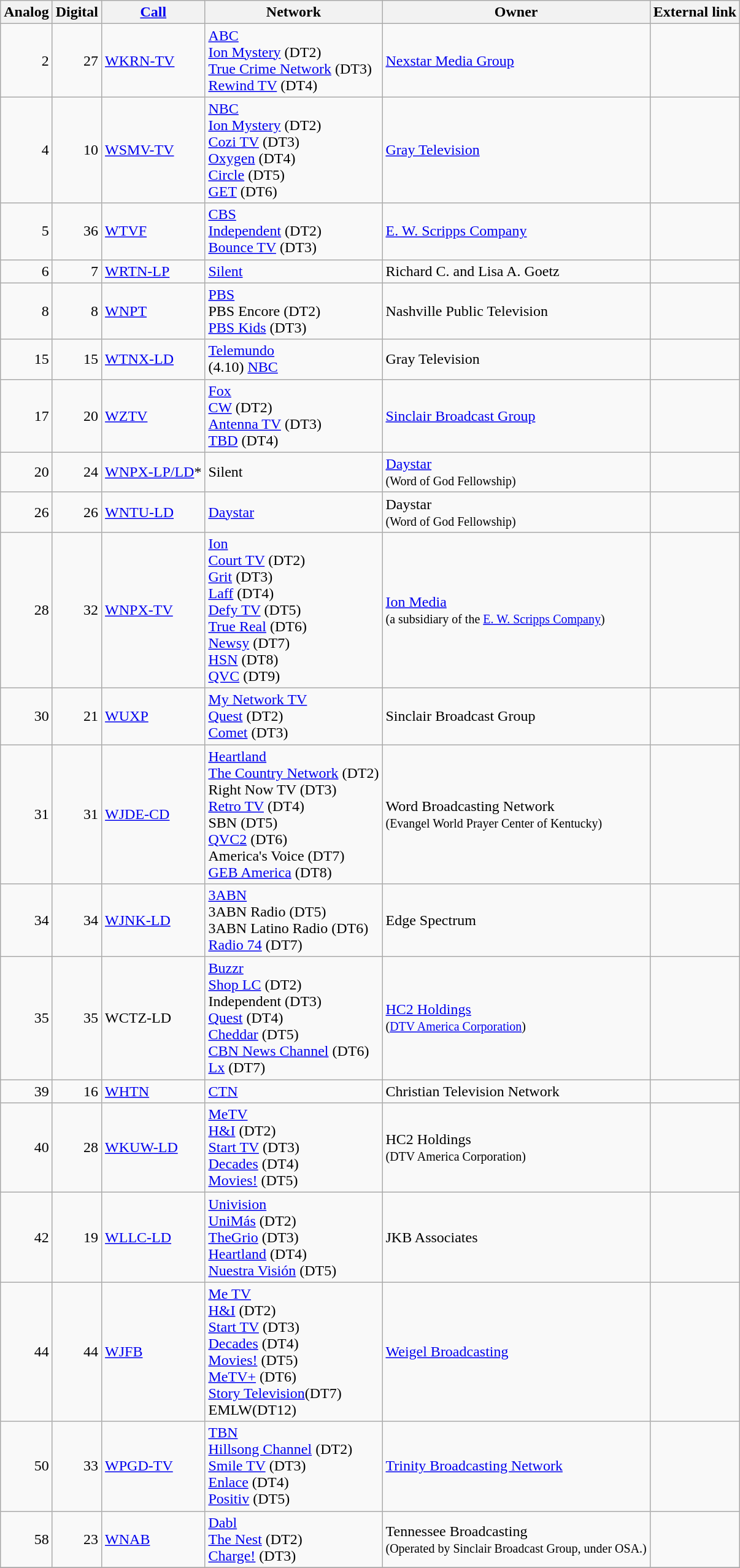<table class="wikitable sortable">
<tr>
<th>Analog</th>
<th>Digital</th>
<th><a href='#'>Call</a></th>
<th>Network</th>
<th>Owner</th>
<th>External link</th>
</tr>
<tr>
<td align=right>2</td>
<td align=right>27</td>
<td><a href='#'>WKRN-TV</a></td>
<td><a href='#'>ABC</a><br><a href='#'>Ion Mystery</a> (DT2)<br><a href='#'>True Crime Network</a> (DT3)<br><a href='#'>Rewind TV</a> (DT4)</td>
<td><a href='#'>Nexstar Media Group</a></td>
<td></td>
</tr>
<tr>
<td align=right>4</td>
<td align=right>10</td>
<td><a href='#'>WSMV-TV</a></td>
<td><a href='#'>NBC</a><br><a href='#'>Ion Mystery</a> (DT2)<br><a href='#'>Cozi TV</a> (DT3)<br><a href='#'>Oxygen</a> (DT4)<br><a href='#'>Circle</a> (DT5)<br><a href='#'>GET</a> (DT6)</td>
<td><a href='#'>Gray Television</a></td>
<td></td>
</tr>
<tr>
<td align=right>5</td>
<td align=right>36</td>
<td><a href='#'>WTVF</a></td>
<td><a href='#'>CBS</a><br><a href='#'>Independent</a> (DT2)<br><a href='#'>Bounce TV</a> (DT3)</td>
<td><a href='#'>E. W. Scripps Company</a></td>
<td></td>
</tr>
<tr>
<td align=right>6</td>
<td align=right>7</td>
<td><a href='#'>WRTN-LP</a></td>
<td><a href='#'>Silent</a></td>
<td>Richard C. and Lisa A. Goetz</td>
<td></td>
</tr>
<tr>
<td align=right>8</td>
<td align=right>8</td>
<td><a href='#'>WNPT</a></td>
<td><a href='#'>PBS</a><br>PBS Encore (DT2)<br><a href='#'>PBS Kids</a> (DT3)</td>
<td>Nashville Public Television</td>
<td></td>
</tr>
<tr>
<td align=right>15</td>
<td align=right>15</td>
<td><a href='#'>WTNX-LD</a></td>
<td><a href='#'>Telemundo</a><br> (4.10) <a href='#'>NBC</a></td>
<td>Gray Television</td>
<td></td>
</tr>
<tr>
<td align=right>17</td>
<td align=right>20</td>
<td><a href='#'>WZTV</a></td>
<td><a href='#'>Fox</a><br><a href='#'>CW</a> (DT2)<br><a href='#'>Antenna TV</a> (DT3)<br><a href='#'>TBD</a> (DT4)</td>
<td><a href='#'>Sinclair Broadcast Group</a></td>
<td></td>
</tr>
<tr>
<td align=right>20</td>
<td align=right>24</td>
<td><a href='#'>WNPX-LP/LD</a>*</td>
<td>Silent</td>
<td><a href='#'>Daystar</a><br><small>(Word of God Fellowship)</small></td>
<td></td>
</tr>
<tr>
<td align=right>26</td>
<td align=right>26</td>
<td><a href='#'>WNTU-LD</a></td>
<td><a href='#'>Daystar</a></td>
<td>Daystar<br><small>(Word of God Fellowship)</small></td>
<td></td>
</tr>
<tr>
<td align=right>28</td>
<td align=right>32</td>
<td><a href='#'>WNPX-TV</a></td>
<td><a href='#'>Ion</a><br><a href='#'>Court TV</a> (DT2)<br><a href='#'>Grit</a> (DT3)<br><a href='#'>Laff</a> (DT4)<br><a href='#'>Defy TV</a> (DT5)<br><a href='#'>True Real</a> (DT6)<br><a href='#'>Newsy</a> (DT7)<br><a href='#'>HSN</a> (DT8)<br><a href='#'>QVC</a> (DT9)</td>
<td><a href='#'>Ion Media</a><br><small>(a subsidiary of the <a href='#'>E. W. Scripps Company</a>)<em></small></td>
<td></td>
</tr>
<tr>
<td align=right>30</td>
<td align=right>21</td>
<td><a href='#'>WUXP</a></td>
<td><a href='#'>My Network TV</a><br><a href='#'>Quest</a> (DT2)<br><a href='#'>Comet</a> (DT3)</td>
<td>Sinclair Broadcast Group</td>
<td></td>
</tr>
<tr>
<td align=right>31</td>
<td align=right>31</td>
<td><a href='#'>WJDE-CD</a></td>
<td><a href='#'>Heartland</a><br><a href='#'>The Country Network</a> (DT2)<br> Right Now TV (DT3)<br><a href='#'>Retro TV</a> (DT4)<br>SBN (DT5)<br><a href='#'>QVC2</a> (DT6)<br>America's Voice (DT7)<br><a href='#'>GEB America</a> (DT8)</td>
<td>Word Broadcasting Network<br><small>(Evangel World Prayer Center of Kentucky)</small></td>
<td></td>
</tr>
<tr>
<td align=right>34</td>
<td align=right>34</td>
<td><a href='#'>WJNK-LD</a></td>
<td><a href='#'>3ABN</a><br>3ABN Radio (DT5)<br>3ABN Latino Radio (DT6)<br><a href='#'>Radio 74</a> (DT7)</td>
<td>Edge Spectrum</td>
<td></td>
</tr>
<tr>
<td align=right>35</td>
<td align=right>35</td>
<td>WCTZ-LD</td>
<td><a href='#'>Buzzr</a><br><a href='#'>Shop LC</a> (DT2)<br>Independent (DT3)<br><a href='#'>Quest</a> (DT4)<br><a href='#'>Cheddar</a> (DT5)<br><a href='#'>CBN News Channel</a> (DT6)<br><a href='#'>Lx</a> (DT7)</td>
<td><a href='#'>HC2 Holdings</a><br><small>(<a href='#'>DTV America Corporation</a>)</small></td>
<td></td>
</tr>
<tr>
<td align=right>39</td>
<td align=right>16</td>
<td><a href='#'>WHTN</a></td>
<td><a href='#'>CTN</a></td>
<td>Christian Television Network</td>
<td></td>
</tr>
<tr>
<td align=right>40</td>
<td align=right>28</td>
<td><a href='#'>WKUW-LD</a></td>
<td><a href='#'>MeTV</a><br><a href='#'>H&I</a> (DT2)<br><a href='#'>Start TV</a> (DT3)<br><a href='#'>Decades</a> (DT4)<br><a href='#'>Movies!</a> (DT5)</td>
<td>HC2 Holdings<br><small>(DTV America Corporation)</small></td>
<td></td>
</tr>
<tr>
<td align=right>42</td>
<td align=right>19</td>
<td><a href='#'>WLLC-LD</a></td>
<td><a href='#'>Univision</a><br><a href='#'>UniMás</a> (DT2)<br><a href='#'>TheGrio</a> (DT3)<br><a href='#'>Heartland</a> (DT4)<br><a href='#'>Nuestra Visión</a> (DT5)</td>
<td>JKB Associates</td>
<td></td>
</tr>
<tr>
<td align=right>44</td>
<td align=right>44</td>
<td><a href='#'>WJFB</a></td>
<td><a href='#'>Me TV</a><br><a href='#'>H&I</a> (DT2)<br><a href='#'>Start TV</a> (DT3)<br><a href='#'>Decades</a> (DT4)<br><a href='#'>Movies!</a> (DT5)<br><a href='#'>MeTV+</a> (DT6)<br><a href='#'>Story Television</a>(DT7)<br>EMLW(DT12)</td>
<td><a href='#'>Weigel Broadcasting</a></td>
<td></td>
</tr>
<tr>
<td align=right>50</td>
<td align=right>33</td>
<td><a href='#'>WPGD-TV</a></td>
<td><a href='#'>TBN</a><br><a href='#'>Hillsong Channel</a> (DT2)<br><a href='#'>Smile TV</a> (DT3)<br><a href='#'>Enlace</a> (DT4)<br><a href='#'>Positiv</a> (DT5)</td>
<td><a href='#'>Trinity Broadcasting Network</a></td>
<td></td>
</tr>
<tr>
<td align=right>58</td>
<td align=right>23</td>
<td><a href='#'>WNAB</a></td>
<td><a href='#'>Dabl</a><br><a href='#'>The Nest</a> (DT2)<br><a href='#'>Charge!</a> (DT3)</td>
<td>Tennessee Broadcasting<br><small>(Operated by Sinclair Broadcast Group, under OSA.)</small></td>
<td></td>
</tr>
<tr>
</tr>
</table>
